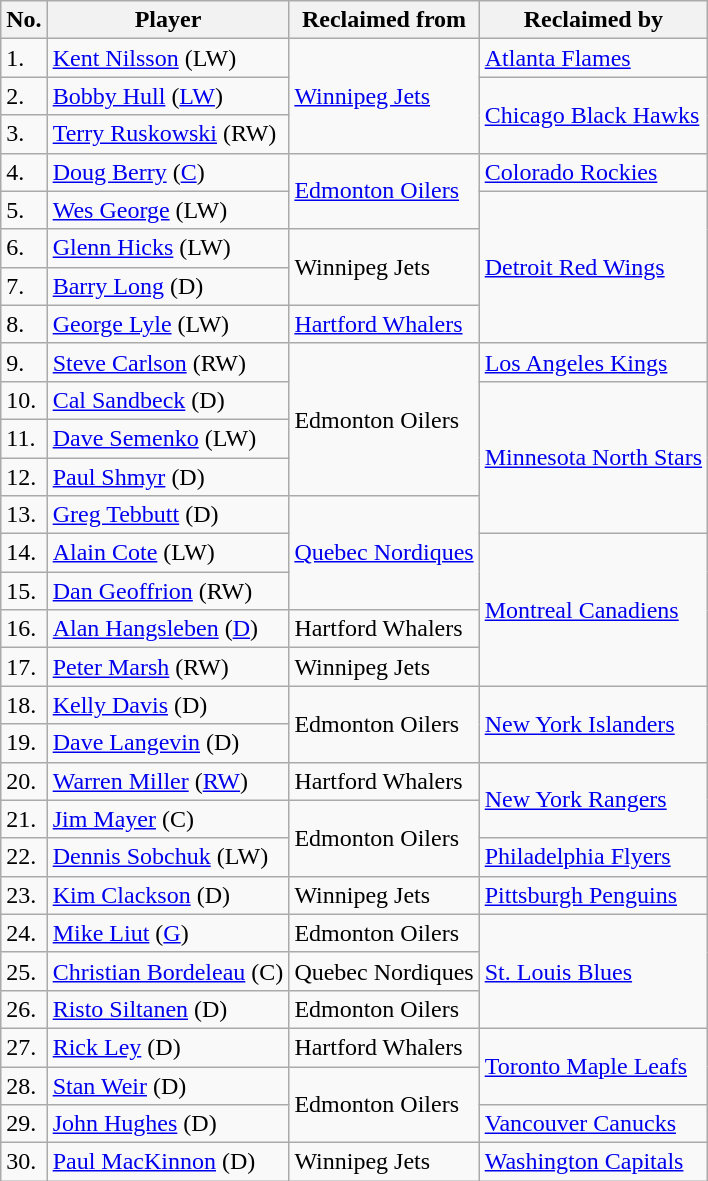<table class="wikitable sortable">
<tr>
<th>No.</th>
<th>Player</th>
<th>Reclaimed from</th>
<th>Reclaimed by</th>
</tr>
<tr>
<td>1.</td>
<td><a href='#'>Kent Nilsson</a> (LW)</td>
<td rowspan="3"><a href='#'>Winnipeg Jets</a></td>
<td><a href='#'>Atlanta Flames</a></td>
</tr>
<tr>
<td>2.</td>
<td><a href='#'>Bobby Hull</a> (<a href='#'>LW</a>)</td>
<td rowspan="2"><a href='#'>Chicago Black Hawks</a></td>
</tr>
<tr>
<td>3.</td>
<td><a href='#'>Terry Ruskowski</a> (RW)</td>
</tr>
<tr>
<td>4.</td>
<td><a href='#'>Doug Berry</a> (<a href='#'>C</a>)</td>
<td rowspan="2"><a href='#'>Edmonton Oilers</a></td>
<td><a href='#'>Colorado Rockies</a></td>
</tr>
<tr>
<td>5.</td>
<td><a href='#'>Wes George</a> (LW)</td>
<td rowspan="4"><a href='#'>Detroit Red Wings</a></td>
</tr>
<tr>
<td>6.</td>
<td><a href='#'>Glenn Hicks</a> (LW)</td>
<td rowspan="2">Winnipeg Jets</td>
</tr>
<tr>
<td>7.</td>
<td><a href='#'>Barry Long</a> (D)</td>
</tr>
<tr>
<td>8.</td>
<td><a href='#'>George Lyle</a> (LW)</td>
<td><a href='#'>Hartford Whalers</a></td>
</tr>
<tr>
<td>9.</td>
<td><a href='#'>Steve Carlson</a> (RW)</td>
<td rowspan="4">Edmonton Oilers</td>
<td><a href='#'>Los Angeles Kings</a></td>
</tr>
<tr>
<td>10.</td>
<td><a href='#'>Cal Sandbeck</a> (D)</td>
<td rowspan="4"><a href='#'>Minnesota North Stars</a></td>
</tr>
<tr>
<td>11.</td>
<td><a href='#'>Dave Semenko</a> (LW)</td>
</tr>
<tr>
<td>12.</td>
<td><a href='#'>Paul Shmyr</a> (D)</td>
</tr>
<tr>
<td>13.</td>
<td><a href='#'>Greg Tebbutt</a> (D)</td>
<td rowspan="3"><a href='#'>Quebec Nordiques</a></td>
</tr>
<tr>
<td>14.</td>
<td><a href='#'>Alain Cote</a> (LW)</td>
<td rowspan="4"><a href='#'>Montreal Canadiens</a></td>
</tr>
<tr>
<td>15.</td>
<td><a href='#'>Dan Geoffrion</a> (RW)</td>
</tr>
<tr>
<td>16.</td>
<td><a href='#'>Alan Hangsleben</a> (<a href='#'>D</a>)</td>
<td>Hartford Whalers</td>
</tr>
<tr>
<td>17.</td>
<td><a href='#'>Peter Marsh</a> (RW)</td>
<td>Winnipeg Jets</td>
</tr>
<tr>
<td>18.</td>
<td><a href='#'>Kelly Davis</a> (D)</td>
<td rowspan="2">Edmonton Oilers</td>
<td rowspan="2"><a href='#'>New York Islanders</a></td>
</tr>
<tr>
<td>19.</td>
<td><a href='#'>Dave Langevin</a> (D)</td>
</tr>
<tr>
<td>20.</td>
<td><a href='#'>Warren Miller</a> (<a href='#'>RW</a>)</td>
<td>Hartford Whalers</td>
<td rowspan="2"><a href='#'>New York Rangers</a></td>
</tr>
<tr>
<td>21.</td>
<td><a href='#'>Jim Mayer</a> (C)</td>
<td rowspan="2">Edmonton Oilers</td>
</tr>
<tr>
<td>22.</td>
<td><a href='#'>Dennis Sobchuk</a> (LW)</td>
<td><a href='#'>Philadelphia Flyers</a></td>
</tr>
<tr>
<td>23.</td>
<td><a href='#'>Kim Clackson</a> (D)</td>
<td>Winnipeg Jets</td>
<td><a href='#'>Pittsburgh Penguins</a></td>
</tr>
<tr>
<td>24.</td>
<td><a href='#'>Mike Liut</a> (<a href='#'>G</a>)</td>
<td>Edmonton Oilers</td>
<td rowspan="3"><a href='#'>St. Louis Blues</a></td>
</tr>
<tr>
<td>25.</td>
<td><a href='#'>Christian Bordeleau</a> (C)</td>
<td>Quebec Nordiques</td>
</tr>
<tr>
<td>26.</td>
<td><a href='#'>Risto Siltanen</a> (D)</td>
<td>Edmonton Oilers</td>
</tr>
<tr>
<td>27.</td>
<td><a href='#'>Rick Ley</a> (D)</td>
<td>Hartford Whalers</td>
<td rowspan="2"><a href='#'>Toronto Maple Leafs</a></td>
</tr>
<tr>
<td>28.</td>
<td><a href='#'>Stan Weir</a> (D)</td>
<td rowspan="2">Edmonton Oilers</td>
</tr>
<tr>
<td>29.</td>
<td><a href='#'>John Hughes</a> (D)</td>
<td><a href='#'>Vancouver Canucks</a></td>
</tr>
<tr>
<td>30.</td>
<td><a href='#'>Paul MacKinnon</a> (D)</td>
<td>Winnipeg Jets</td>
<td><a href='#'>Washington Capitals</a></td>
</tr>
</table>
